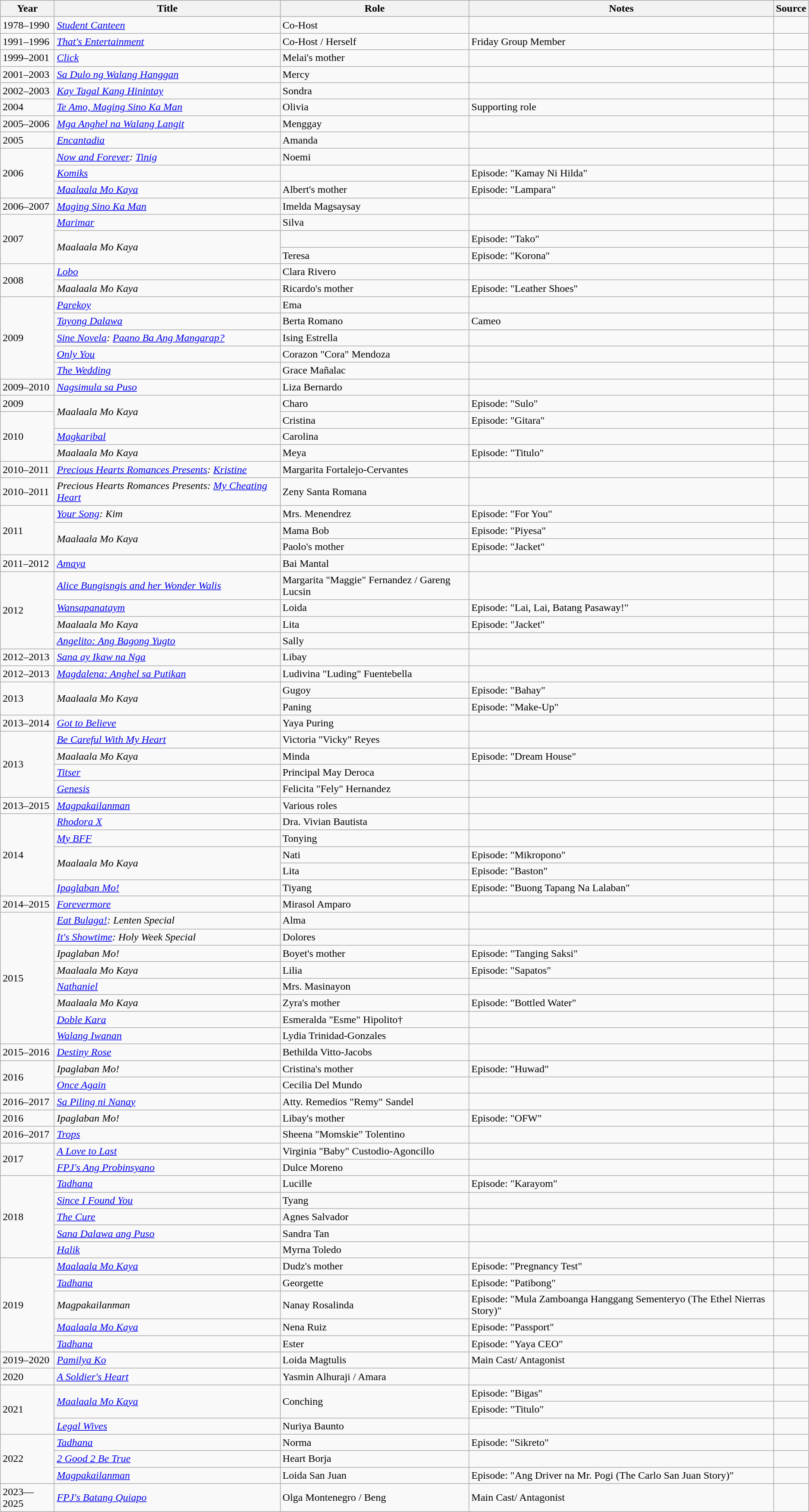<table class="wikitable sortable" >
<tr>
<th>Year</th>
<th>Title</th>
<th>Role</th>
<th class="unsortable">Notes </th>
<th class="unsortable">Source </th>
</tr>
<tr>
<td>1978–1990</td>
<td><em><a href='#'>Student Canteen</a></em></td>
<td>Co-Host</td>
<td></td>
<td></td>
</tr>
<tr>
<td>1991–1996</td>
<td><em><a href='#'>That's Entertainment</a></em></td>
<td>Co-Host / Herself</td>
<td>Friday Group Member</td>
<td></td>
</tr>
<tr>
<td>1999–2001</td>
<td><em><a href='#'>Click</a></em></td>
<td>Melai's mother</td>
<td></td>
<td></td>
</tr>
<tr>
<td>2001–2003</td>
<td><em><a href='#'>Sa Dulo ng Walang Hanggan</a></em></td>
<td>Mercy</td>
<td></td>
<td></td>
</tr>
<tr>
<td>2002–2003</td>
<td><em><a href='#'>Kay Tagal Kang Hinintay</a></em></td>
<td>Sondra</td>
<td></td>
<td></td>
</tr>
<tr>
<td>2004</td>
<td><em><a href='#'>Te Amo, Maging Sino Ka Man</a></em></td>
<td>Olivia</td>
<td>Supporting role</td>
<td></td>
</tr>
<tr>
<td>2005–2006</td>
<td><em><a href='#'>Mga Anghel na Walang Langit</a></em></td>
<td>Menggay</td>
<td></td>
<td></td>
</tr>
<tr>
<td>2005</td>
<td><em><a href='#'>Encantadia</a></em></td>
<td>Amanda</td>
<td></td>
<td></td>
</tr>
<tr>
<td rowspan="3">2006</td>
<td><em><a href='#'>Now and Forever</a>: <a href='#'>Tinig</a></em></td>
<td>Noemi</td>
<td></td>
<td></td>
</tr>
<tr>
<td><em><a href='#'>Komiks</a></em></td>
<td></td>
<td>Episode: "Kamay Ni Hilda"</td>
<td></td>
</tr>
<tr>
<td><em><a href='#'>Maalaala Mo Kaya</a></em></td>
<td>Albert's mother</td>
<td>Episode: "Lampara"</td>
<td></td>
</tr>
<tr>
<td>2006–2007</td>
<td><em><a href='#'>Maging Sino Ka Man</a></em></td>
<td>Imelda Magsaysay</td>
<td></td>
<td></td>
</tr>
<tr>
<td rowspan="3">2007</td>
<td><em><a href='#'>Marimar</a></em></td>
<td>Silva</td>
<td></td>
<td></td>
</tr>
<tr>
<td rowspan="2"><em>Maalaala Mo Kaya</em></td>
<td></td>
<td>Episode: "Tako"</td>
<td></td>
</tr>
<tr>
<td>Teresa</td>
<td>Episode: "Korona"</td>
<td></td>
</tr>
<tr>
<td rowspan="2">2008</td>
<td><em><a href='#'>Lobo</a></em></td>
<td>Clara Rivero</td>
<td></td>
<td></td>
</tr>
<tr>
<td><em>Maalaala Mo Kaya</em></td>
<td>Ricardo's mother</td>
<td>Episode: "Leather Shoes"</td>
<td></td>
</tr>
<tr>
<td rowspan="5">2009</td>
<td><em><a href='#'>Parekoy</a></em></td>
<td>Ema</td>
<td></td>
<td></td>
</tr>
<tr>
<td><em><a href='#'>Tayong Dalawa</a></em></td>
<td>Berta Romano</td>
<td>Cameo</td>
<td></td>
</tr>
<tr>
<td><em><a href='#'>Sine Novela</a>: <a href='#'>Paano Ba Ang Mangarap?</a></em></td>
<td>Ising Estrella</td>
<td></td>
<td></td>
</tr>
<tr>
<td><em><a href='#'>Only You</a></em></td>
<td>Corazon "Cora" Mendoza</td>
<td></td>
<td></td>
</tr>
<tr>
<td><em><a href='#'>The Wedding</a></em></td>
<td>Grace Mañalac</td>
<td></td>
<td></td>
</tr>
<tr>
<td>2009–2010</td>
<td><em><a href='#'>Nagsimula sa Puso</a></em></td>
<td>Liza Bernardo</td>
<td></td>
<td></td>
</tr>
<tr>
<td>2009</td>
<td rowspan="2"><em>Maalaala Mo Kaya</em></td>
<td>Charo</td>
<td>Episode: "Sulo"</td>
<td></td>
</tr>
<tr>
<td rowspan="3">2010</td>
<td>Cristina</td>
<td>Episode: "Gitara"</td>
<td></td>
</tr>
<tr>
<td><em><a href='#'>Magkaribal</a></em></td>
<td>Carolina</td>
<td></td>
<td></td>
</tr>
<tr>
<td><em>Maalaala Mo Kaya</em></td>
<td>Meya</td>
<td>Episode: "Titulo"</td>
<td></td>
</tr>
<tr>
<td>2010–2011</td>
<td><em><a href='#'>Precious Hearts Romances Presents</a>: <a href='#'>Kristine</a></em></td>
<td>Margarita Fortalejo-Cervantes</td>
<td></td>
<td></td>
</tr>
<tr>
<td>2010–2011</td>
<td><em>Precious Hearts Romances Presents: <a href='#'>My Cheating Heart</a></em></td>
<td>Zeny Santa Romana</td>
<td></td>
<td></td>
</tr>
<tr>
<td rowspan="3">2011</td>
<td><em><a href='#'>Your Song</a>: Kim</em></td>
<td>Mrs. Menendrez</td>
<td>Episode: "For You"</td>
<td></td>
</tr>
<tr>
<td rowspan="2"><em>Maalaala Mo Kaya</em></td>
<td>Mama Bob</td>
<td>Episode: "Piyesa"</td>
<td></td>
</tr>
<tr>
<td>Paolo's mother</td>
<td>Episode: "Jacket"</td>
<td></td>
</tr>
<tr>
<td>2011–2012</td>
<td><em><a href='#'>Amaya</a></em></td>
<td>Bai Mantal</td>
<td></td>
<td></td>
</tr>
<tr>
<td rowspan="4">2012</td>
<td><em><a href='#'>Alice Bungisngis and her Wonder Walis</a></em></td>
<td>Margarita "Maggie" Fernandez / Gareng Lucsin</td>
<td></td>
<td></td>
</tr>
<tr>
<td><em><a href='#'>Wansapanataym</a></em></td>
<td>Loida</td>
<td>Episode: "Lai, Lai, Batang Pasaway!"</td>
<td></td>
</tr>
<tr>
<td><em>Maalaala Mo Kaya</em></td>
<td>Lita</td>
<td>Episode: "Jacket"</td>
<td></td>
</tr>
<tr>
<td><em><a href='#'>Angelito: Ang Bagong Yugto</a></em></td>
<td>Sally</td>
<td></td>
<td></td>
</tr>
<tr>
<td>2012–2013</td>
<td><em><a href='#'>Sana ay Ikaw na Nga</a></em></td>
<td>Libay</td>
<td></td>
<td></td>
</tr>
<tr>
<td>2012–2013</td>
<td><em><a href='#'>Magdalena: Anghel sa Putikan</a></em></td>
<td>Ludivina "Luding" Fuentebella</td>
<td></td>
<td></td>
</tr>
<tr>
<td rowspan="2">2013</td>
<td rowspan="2"><em>Maalaala Mo Kaya</em></td>
<td>Gugoy</td>
<td>Episode: "Bahay"</td>
<td></td>
</tr>
<tr>
<td>Paning</td>
<td>Episode: "Make-Up"</td>
<td></td>
</tr>
<tr>
<td>2013–2014</td>
<td><em><a href='#'>Got to Believe</a></em></td>
<td>Yaya Puring</td>
<td></td>
<td></td>
</tr>
<tr>
<td rowspan="4">2013</td>
<td><em><a href='#'>Be Careful With My Heart</a></em></td>
<td>Victoria "Vicky" Reyes</td>
<td></td>
<td></td>
</tr>
<tr>
<td><em>Maalaala Mo Kaya</em></td>
<td>Minda</td>
<td>Episode: "Dream House"</td>
<td></td>
</tr>
<tr>
<td><em><a href='#'>Titser</a></em></td>
<td>Principal May Deroca</td>
<td></td>
<td></td>
</tr>
<tr>
<td><em><a href='#'>Genesis</a></em></td>
<td>Felicita "Fely" Hernandez</td>
<td></td>
<td></td>
</tr>
<tr>
<td>2013–2015</td>
<td><em><a href='#'>Magpakailanman</a></em></td>
<td>Various roles</td>
<td></td>
<td></td>
</tr>
<tr>
<td rowspan="5">2014</td>
<td><em><a href='#'>Rhodora X</a></em></td>
<td>Dra. Vivian Bautista</td>
<td></td>
<td></td>
</tr>
<tr>
<td><em><a href='#'>My BFF</a></em></td>
<td>Tonying</td>
<td></td>
<td></td>
</tr>
<tr>
<td rowspan="2"><em>Maalaala Mo Kaya</em></td>
<td>Nati</td>
<td>Episode: "Mikropono"</td>
<td></td>
</tr>
<tr>
<td>Lita</td>
<td>Episode: "Baston"</td>
<td></td>
</tr>
<tr>
<td><em><a href='#'>Ipaglaban Mo!</a></em></td>
<td>Tiyang</td>
<td>Episode: "Buong Tapang Na Lalaban"</td>
<td></td>
</tr>
<tr>
<td>2014–2015</td>
<td><em><a href='#'>Forevermore</a></em></td>
<td>Mirasol Amparo</td>
<td></td>
<td></td>
</tr>
<tr>
<td rowspan="8">2015</td>
<td><em><a href='#'>Eat Bulaga!</a>: Lenten Special</em></td>
<td>Alma</td>
<td></td>
<td></td>
</tr>
<tr>
<td><em><a href='#'>It's Showtime</a>: Holy Week Special</em></td>
<td>Dolores</td>
<td></td>
<td></td>
</tr>
<tr>
<td><em>Ipaglaban Mo!</em></td>
<td>Boyet's mother</td>
<td>Episode: "Tanging Saksi"</td>
<td></td>
</tr>
<tr>
<td><em>Maalaala Mo Kaya</em></td>
<td>Lilia</td>
<td>Episode: "Sapatos"</td>
<td></td>
</tr>
<tr>
<td><em><a href='#'>Nathaniel</a></em></td>
<td>Mrs. Masinayon</td>
<td></td>
<td></td>
</tr>
<tr>
<td><em>Maalaala Mo Kaya</em></td>
<td>Zyra's mother</td>
<td>Episode: "Bottled Water"</td>
<td></td>
</tr>
<tr>
<td><em><a href='#'>Doble Kara</a></em></td>
<td>Esmeralda "Esme" Hipolito†</td>
<td></td>
<td></td>
</tr>
<tr>
<td><em><a href='#'>Walang Iwanan</a></em></td>
<td>Lydia Trinidad-Gonzales</td>
<td></td>
<td></td>
</tr>
<tr>
<td>2015–2016</td>
<td><em><a href='#'>Destiny Rose</a></em></td>
<td>Bethilda Vitto-Jacobs</td>
<td></td>
<td></td>
</tr>
<tr>
<td rowspan="2">2016</td>
<td><em>Ipaglaban Mo!</em></td>
<td>Cristina's mother</td>
<td>Episode: "Huwad"</td>
<td></td>
</tr>
<tr>
<td><em><a href='#'>Once Again</a></em></td>
<td>Cecilia Del Mundo</td>
<td></td>
<td></td>
</tr>
<tr>
<td>2016–2017</td>
<td><em><a href='#'>Sa Piling ni Nanay</a></em></td>
<td>Atty. Remedios "Remy" Sandel</td>
<td></td>
<td></td>
</tr>
<tr>
<td>2016</td>
<td><em>Ipaglaban Mo!</em></td>
<td>Libay's mother</td>
<td>Episode: "OFW"</td>
<td></td>
</tr>
<tr>
<td>2016–2017</td>
<td><em><a href='#'>Trops</a></em></td>
<td>Sheena "Momskie" Tolentino</td>
<td></td>
<td></td>
</tr>
<tr>
<td rowspan="2">2017</td>
<td><em><a href='#'>A Love to Last</a></em></td>
<td>Virginia "Baby" Custodio-Agoncillo</td>
<td></td>
<td></td>
</tr>
<tr>
<td><em><a href='#'>FPJ's Ang Probinsyano</a></em></td>
<td>Dulce Moreno</td>
<td></td>
<td></td>
</tr>
<tr>
<td rowspan="5">2018</td>
<td><em><a href='#'>Tadhana</a></em></td>
<td>Lucille</td>
<td>Episode: "Karayom"</td>
<td></td>
</tr>
<tr>
<td><em><a href='#'>Since I Found You</a></em></td>
<td>Tyang</td>
<td></td>
<td></td>
</tr>
<tr>
<td><em><a href='#'>The Cure</a></em></td>
<td>Agnes Salvador</td>
<td></td>
<td></td>
</tr>
<tr>
<td><em><a href='#'>Sana Dalawa ang Puso</a></em></td>
<td>Sandra Tan</td>
<td></td>
<td></td>
</tr>
<tr>
<td><em><a href='#'>Halik</a></em></td>
<td>Myrna Toledo</td>
<td></td>
<td></td>
</tr>
<tr>
<td rowspan="5">2019</td>
<td><em><a href='#'>Maalaala Mo Kaya</a></em></td>
<td>Dudz's mother</td>
<td>Episode: "Pregnancy Test"</td>
<td></td>
</tr>
<tr>
<td><em><a href='#'>Tadhana</a></em></td>
<td>Georgette</td>
<td>Episode: "Patibong"</td>
<td></td>
</tr>
<tr>
<td><em>Magpakailanman</em></td>
<td>Nanay Rosalinda</td>
<td>Episode: "Mula Zamboanga Hanggang Sementeryo (The Ethel Nierras Story)"</td>
<td></td>
</tr>
<tr>
<td><em><a href='#'>Maalaala Mo Kaya</a></em></td>
<td>Nena Ruiz</td>
<td>Episode: "Passport"</td>
<td></td>
</tr>
<tr>
<td><em><a href='#'>Tadhana</a></em></td>
<td>Ester</td>
<td>Episode: "Yaya CEO"</td>
<td></td>
</tr>
<tr>
<td>2019–2020</td>
<td><em><a href='#'>Pamilya Ko</a></em></td>
<td>Loida Magtulis</td>
<td>Main Cast/ Antagonist</td>
<td></td>
</tr>
<tr>
<td>2020</td>
<td><em><a href='#'>A Soldier's Heart</a></em></td>
<td>Yasmin Alhuraji / Amara</td>
<td></td>
<td></td>
</tr>
<tr>
<td rowspan="3">2021</td>
<td rowspan="2"><em><a href='#'>Maalaala Mo Kaya</a></em></td>
<td rowspan=2>Conching</td>
<td>Episode: "Bigas"</td>
<td></td>
</tr>
<tr>
<td>Episode: "Titulo"</td>
<td></td>
</tr>
<tr>
<td><em><a href='#'>Legal Wives</a></em></td>
<td>Nuriya Baunto</td>
<td></td>
<td></td>
</tr>
<tr>
<td rowspan="3">2022</td>
<td><em><a href='#'>Tadhana</a></em></td>
<td>Norma</td>
<td>Episode: "Sikreto"</td>
<td></td>
</tr>
<tr>
<td><em><a href='#'>2 Good 2 Be True</a></em></td>
<td>Heart Borja</td>
<td></td>
<td></td>
</tr>
<tr>
<td><em><a href='#'>Magpakailanman</a></em></td>
<td>Loida San Juan</td>
<td>Episode: "Ang Driver na Mr. Pogi (The Carlo San Juan Story)"</td>
<td></td>
</tr>
<tr>
<td>2023—2025</td>
<td><em><a href='#'> FPJ's Batang Quiapo</a></em></td>
<td>Olga Montenegro / Beng</td>
<td>Main Cast/ Antagonist</td>
<td></td>
</tr>
</table>
